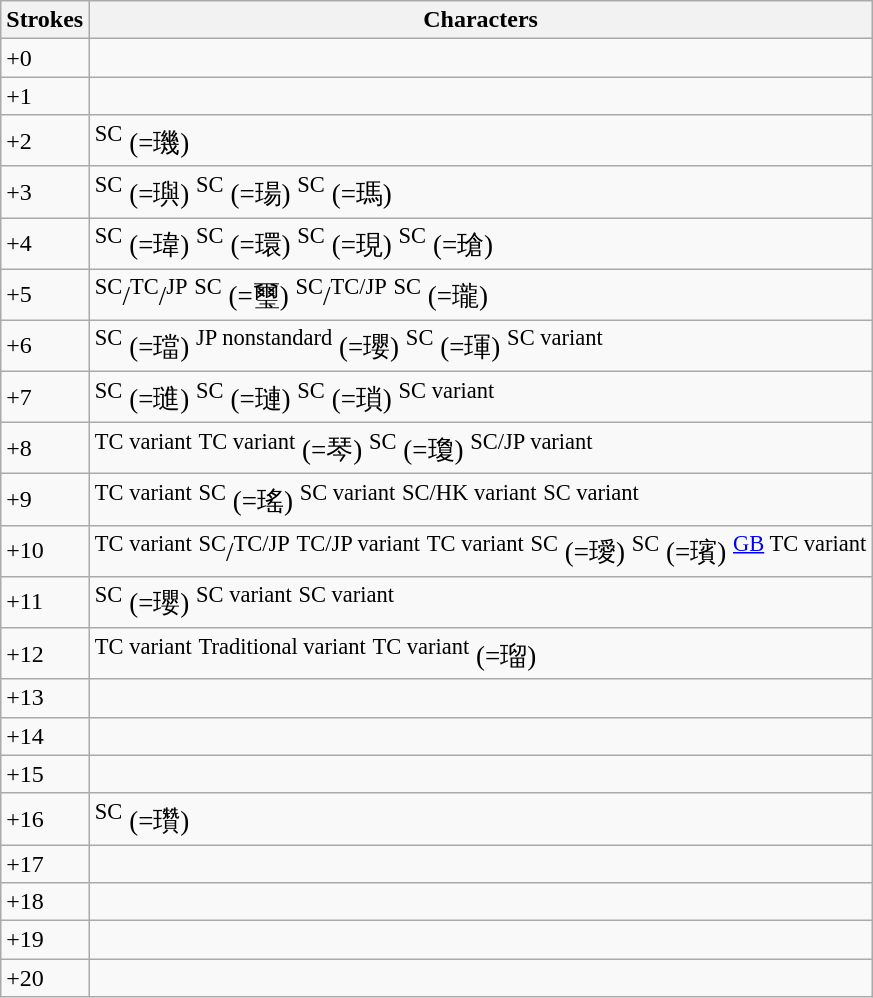<table class="wikitable">
<tr>
<th>Strokes</th>
<th>Characters</th>
</tr>
<tr --->
<td>+0</td>
<td style="font-size: large;">  </td>
</tr>
<tr --->
<td>+1</td>
<td style="font-size: large;"> </td>
</tr>
<tr --->
<td>+2</td>
<td style="font-size: large;">   <sup>SC</sup> (=璣)</td>
</tr>
<tr --->
<td>+3</td>
<td style="font-size: large;">       <sup>SC</sup> (=璵) <sup>SC</sup> (=瑒) <sup>SC</sup> (=瑪)</td>
</tr>
<tr --->
<td>+4</td>
<td style="font-size: large;">                  <sup>SC</sup> (=瑋) <sup>SC</sup> (=環) <sup>SC</sup> (=現) <sup>SC</sup> (=瑲)</td>
</tr>
<tr --->
<td>+5</td>
<td style="font-size: large;"><sup>SC</sup>/<sup>TC</sup>/<sup>JP</sup>        <sup>SC</sup> (=璽)                <sup>SC</sup>/<sup>TC/JP</sup>       <sup>SC</sup> (=瓏)</td>
</tr>
<tr --->
<td>+6</td>
<td style="font-size: large;">                              <sup>SC</sup> (=璫) <sup>JP nonstandard</sup> (=瓔) <sup>SC</sup> (=琿) <sup>SC variant</sup></td>
</tr>
<tr --->
<td>+7</td>
<td style="font-size: large;">                           <sup>SC</sup> (=璡) <sup>SC</sup> (=璉) <sup>SC</sup> (=瑣)    <sup>SC variant</sup></td>
</tr>
<tr --->
<td>+8</td>
<td style="font-size: large;">                        <sup>TC variant</sup>            <sup>TC variant</sup>   (=琴)  <sup>SC</sup> (=瓊) <sup>SC/JP variant</sup></td>
</tr>
<tr --->
<td>+9</td>
<td style="font-size: large;">                              <sup>TC variant</sup>     <sup>SC</sup> (=瑤) <sup>SC variant</sup> <sup>SC/HK variant</sup> <sup>SC variant</sup></td>
</tr>
<tr --->
<td>+10</td>
<td style="font-size: large;">     <sup>TC variant</sup>   <sup>SC</sup>/<sup>TC/JP</sup>           <sup>TC/JP variant</sup>  <sup>TC variant</sup> <sup>SC</sup> (=璦) <sup>SC</sup> (=璸) <sup><a href='#'>GB</a> TC variant</sup></td>
</tr>
<tr --->
<td>+11</td>
<td style="font-size: large;">                    <sup>SC</sup> (=瓔) <sup>SC variant</sup> <sup>SC variant</sup></td>
</tr>
<tr --->
<td>+12</td>
<td style="font-size: large;"><sup>TC variant</sup> <sup>Traditional variant</sup>             <sup>TC variant</sup>       (=瑠)  </td>
</tr>
<tr --->
<td>+13</td>
<td style="font-size: large;">               </td>
</tr>
<tr --->
<td>+14</td>
<td style="font-size: large;">             </td>
</tr>
<tr --->
<td>+15</td>
<td style="font-size: large;">        </td>
</tr>
<tr --->
<td>+16</td>
<td style="font-size: large;">      <sup>SC</sup> (=瓚)</td>
</tr>
<tr --->
<td>+17</td>
<td style="font-size: large;">   </td>
</tr>
<tr --->
<td>+18</td>
<td style="font-size: large;">  </td>
</tr>
<tr --->
<td>+19</td>
<td style="font-size: large;"></td>
</tr>
<tr --->
<td>+20</td>
<td style="font-size: large;"></td>
</tr>
</table>
